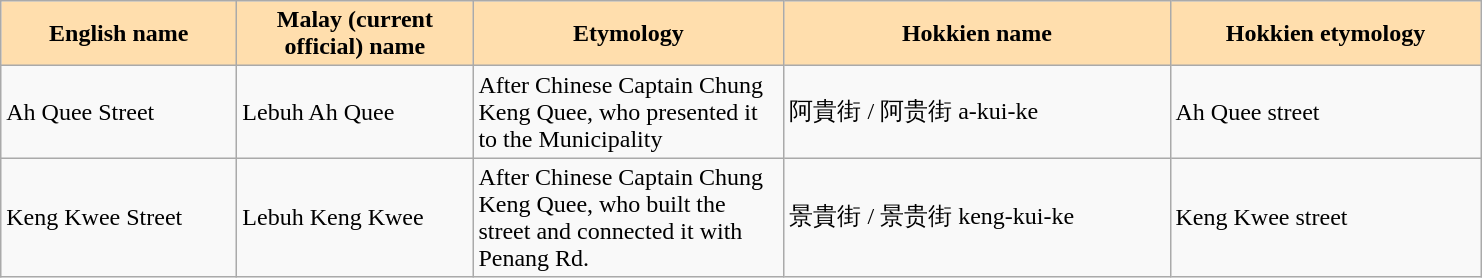<table class="wikitable">
<tr>
<th width="150" style="background:#ffdead;">English name</th>
<th width="150" style="background:#ffdead;">Malay (current official) name</th>
<th width="200" style="background:#ffdead;">Etymology</th>
<th width="250" style="background:#ffdead;">Hokkien name</th>
<th width="200" style="background:#ffdead;">Hokkien etymology</th>
</tr>
<tr>
<td>Ah Quee Street</td>
<td>Lebuh Ah Quee</td>
<td>After Chinese Captain Chung Keng Quee, who presented it to the Municipality</td>
<td>阿貴街 / 阿贵街 a-kui-ke</td>
<td>Ah Quee street</td>
</tr>
<tr>
<td>Keng Kwee Street</td>
<td>Lebuh Keng Kwee</td>
<td>After Chinese Captain Chung Keng Quee, who built the street and connected it with Penang Rd.</td>
<td>景貴街 / 景贵街 keng-kui-ke</td>
<td>Keng Kwee street</td>
</tr>
</table>
